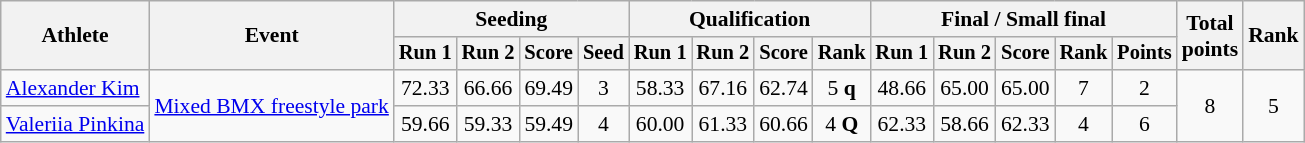<table class="wikitable" style="text-align:center;font-size:90%">
<tr>
<th rowspan=2>Athlete</th>
<th rowspan=2>Event</th>
<th colspan=4>Seeding</th>
<th colspan=4>Qualification</th>
<th colspan=5>Final / Small final</th>
<th rowspan=2>Total<br>points</th>
<th rowspan=2>Rank</th>
</tr>
<tr style="font-size:95%">
<th>Run 1</th>
<th>Run 2</th>
<th>Score</th>
<th>Seed</th>
<th>Run 1</th>
<th>Run 2</th>
<th>Score</th>
<th>Rank</th>
<th>Run 1</th>
<th>Run 2</th>
<th>Score</th>
<th>Rank</th>
<th>Points</th>
</tr>
<tr>
<td align=left><a href='#'>Alexander Kim</a></td>
<td rowspan=2><a href='#'>Mixed BMX freestyle park</a></td>
<td>72.33</td>
<td>66.66</td>
<td>69.49</td>
<td>3</td>
<td>58.33</td>
<td>67.16</td>
<td>62.74</td>
<td>5 <strong>q</strong></td>
<td>48.66</td>
<td>65.00</td>
<td>65.00</td>
<td>7</td>
<td>2</td>
<td rowspan=2>8</td>
<td rowspan=2>5</td>
</tr>
<tr>
<td align=left><a href='#'>Valeriia Pinkina</a></td>
<td>59.66</td>
<td>59.33</td>
<td>59.49</td>
<td>4</td>
<td>60.00</td>
<td>61.33</td>
<td>60.66</td>
<td>4 <strong>Q</strong></td>
<td>62.33</td>
<td>58.66</td>
<td>62.33</td>
<td>4</td>
<td>6</td>
</tr>
</table>
